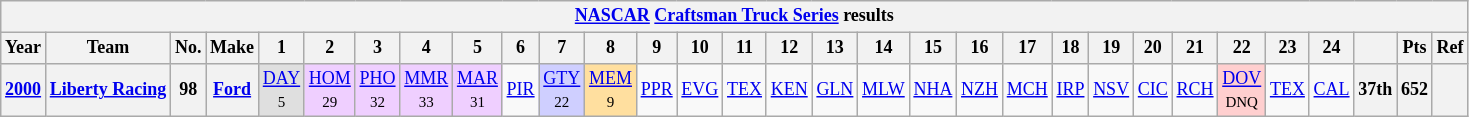<table class="wikitable" style="text-align:center; font-size:75%">
<tr>
<th colspan=45><a href='#'>NASCAR</a> <a href='#'>Craftsman Truck Series</a> results</th>
</tr>
<tr>
<th>Year</th>
<th>Team</th>
<th>No.</th>
<th>Make</th>
<th>1</th>
<th>2</th>
<th>3</th>
<th>4</th>
<th>5</th>
<th>6</th>
<th>7</th>
<th>8</th>
<th>9</th>
<th>10</th>
<th>11</th>
<th>12</th>
<th>13</th>
<th>14</th>
<th>15</th>
<th>16</th>
<th>17</th>
<th>18</th>
<th>19</th>
<th>20</th>
<th>21</th>
<th>22</th>
<th>23</th>
<th>24</th>
<th></th>
<th>Pts</th>
<th>Ref</th>
</tr>
<tr>
<th><a href='#'>2000</a></th>
<th><a href='#'>Liberty Racing</a></th>
<th>98</th>
<th><a href='#'>Ford</a></th>
<td style="background:#DFDFDF;"><a href='#'>DAY</a><br><small>5</small></td>
<td style="background:#EFCFFF;"><a href='#'>HOM</a><br><small>29</small></td>
<td style="background:#EFCFFF;"><a href='#'>PHO</a><br><small>32</small></td>
<td style="background:#EFCFFF;"><a href='#'>MMR</a><br><small>33</small></td>
<td style="background:#EFCFFF;"><a href='#'>MAR</a><br><small>31</small></td>
<td><a href='#'>PIR</a></td>
<td style="background:#CFCFFF;"><a href='#'>GTY</a><br><small>22</small></td>
<td style="background:#FFDF9F;"><a href='#'>MEM</a><br><small>9</small></td>
<td><a href='#'>PPR</a></td>
<td><a href='#'>EVG</a></td>
<td><a href='#'>TEX</a></td>
<td><a href='#'>KEN</a></td>
<td><a href='#'>GLN</a></td>
<td><a href='#'>MLW</a></td>
<td><a href='#'>NHA</a></td>
<td><a href='#'>NZH</a></td>
<td><a href='#'>MCH</a></td>
<td><a href='#'>IRP</a></td>
<td><a href='#'>NSV</a></td>
<td><a href='#'>CIC</a></td>
<td><a href='#'>RCH</a></td>
<td style="background:#FFCFCF;"><a href='#'>DOV</a><br><small>DNQ</small></td>
<td><a href='#'>TEX</a></td>
<td><a href='#'>CAL</a></td>
<th>37th</th>
<th>652</th>
<th></th>
</tr>
</table>
